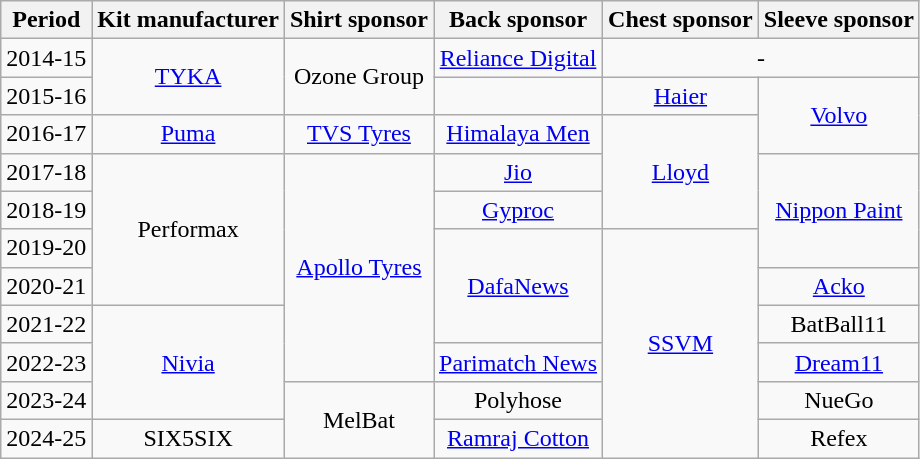<table class="wikitable" style="text-align:center;margin-left:1em;float:center">
<tr>
<th>Period</th>
<th>Kit manufacturer</th>
<th>Shirt sponsor</th>
<th>Back sponsor</th>
<th>Chest sponsor</th>
<th>Sleeve sponsor</th>
</tr>
<tr>
<td>2014-15</td>
<td rowspan="2"><a href='#'>TYKA</a></td>
<td rowspan="2">Ozone Group</td>
<td><a href='#'>Reliance Digital</a></td>
<td colspan="2">-</td>
</tr>
<tr>
<td>2015-16</td>
<td></td>
<td><a href='#'>Haier</a></td>
<td rowspan="2"><a href='#'>Volvo</a></td>
</tr>
<tr>
<td>2016-17</td>
<td><a href='#'>Puma</a></td>
<td><a href='#'>TVS Tyres</a></td>
<td><a href='#'>Himalaya Men</a></td>
<td rowspan="3"><a href='#'>Lloyd</a></td>
</tr>
<tr>
<td>2017-18</td>
<td rowspan="4">Performax</td>
<td rowspan="6"><a href='#'>Apollo Tyres</a></td>
<td><a href='#'>Jio</a></td>
<td rowspan="3"><a href='#'>Nippon Paint</a></td>
</tr>
<tr>
<td>2018-19</td>
<td><a href='#'>Gyproc</a></td>
</tr>
<tr>
<td>2019-20</td>
<td rowspan="3"><a href='#'>DafaNews</a></td>
<td rowspan="6"><a href='#'>SSVM</a></td>
</tr>
<tr>
<td>2020-21</td>
<td><a href='#'>Acko</a></td>
</tr>
<tr>
<td>2021-22</td>
<td rowspan="3"><a href='#'>Nivia</a></td>
<td>BatBall11</td>
</tr>
<tr>
<td>2022-23</td>
<td><a href='#'>Parimatch News</a></td>
<td><a href='#'>Dream11</a></td>
</tr>
<tr>
<td>2023-24</td>
<td rowspan="2">MelBat</td>
<td>Polyhose</td>
<td>NueGo</td>
</tr>
<tr>
<td>2024-25</td>
<td>SIX5SIX</td>
<td><a href='#'>Ramraj Cotton</a></td>
<td>Refex</td>
</tr>
</table>
